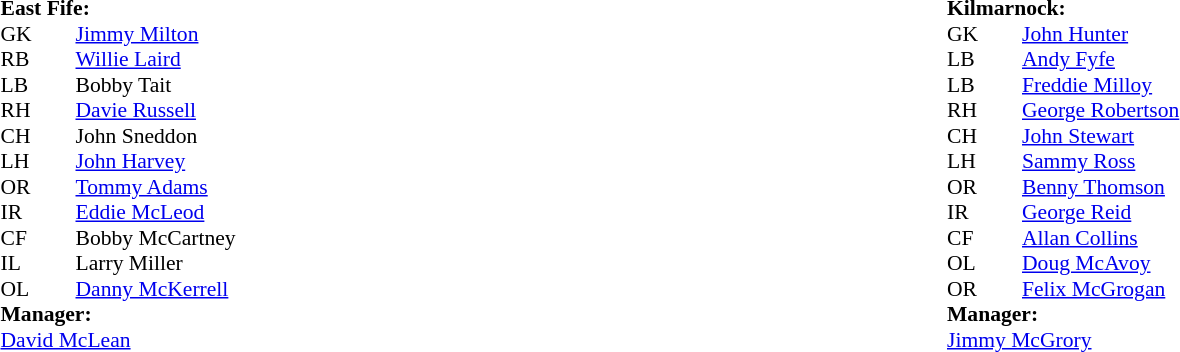<table width="100%">
<tr>
<td valign="top" width="50%"><br><table style="font-size: 90%" cellspacing="0" cellpadding="0">
<tr>
<td colspan="4"><strong>East Fife:</strong></td>
</tr>
<tr>
<th width="25"></th>
<th width="25"></th>
</tr>
<tr>
<td>GK</td>
<td></td>
<td> <a href='#'>Jimmy Milton</a></td>
</tr>
<tr>
<td>RB</td>
<td></td>
<td> <a href='#'>Willie Laird</a></td>
</tr>
<tr>
<td>LB</td>
<td></td>
<td> Bobby Tait</td>
</tr>
<tr>
<td>RH</td>
<td></td>
<td> <a href='#'>Davie Russell</a></td>
</tr>
<tr>
<td>CH</td>
<td></td>
<td> John Sneddon</td>
</tr>
<tr>
<td>LH</td>
<td></td>
<td> <a href='#'>John Harvey</a></td>
</tr>
<tr>
<td>OR</td>
<td></td>
<td> <a href='#'>Tommy Adams</a></td>
</tr>
<tr>
<td>IR</td>
<td></td>
<td> <a href='#'>Eddie McLeod</a> </td>
</tr>
<tr>
<td>CF</td>
<td></td>
<td> Bobby McCartney</td>
</tr>
<tr>
<td>IL</td>
<td></td>
<td>  Larry Miller </td>
</tr>
<tr>
<td>OL</td>
<td></td>
<td> <a href='#'>Danny McKerrell</a> </td>
</tr>
<tr>
<td colspan=4><strong>Manager:</strong></td>
</tr>
<tr>
<td colspan="4"> <a href='#'>David McLean</a></td>
</tr>
</table>
</td>
<td valign="top" width="50%"><br><table style="font-size: 90%" cellspacing="0" cellpadding="0">
<tr>
<td colspan="4"><strong>Kilmarnock:</strong></td>
</tr>
<tr>
<th width="25"></th>
<th width="25"></th>
</tr>
<tr>
<td>GK</td>
<td></td>
<td> <a href='#'>John Hunter</a></td>
</tr>
<tr>
<td>LB</td>
<td></td>
<td> <a href='#'>Andy Fyfe</a></td>
</tr>
<tr>
<td>LB</td>
<td></td>
<td> <a href='#'>Freddie Milloy</a></td>
</tr>
<tr>
<td>RH</td>
<td></td>
<td> <a href='#'>George Robertson</a></td>
</tr>
<tr>
<td>CH</td>
<td></td>
<td> <a href='#'>John Stewart</a></td>
</tr>
<tr>
<td>LH</td>
<td></td>
<td> <a href='#'>Sammy Ross</a></td>
</tr>
<tr>
<td>OR</td>
<td></td>
<td> <a href='#'>Benny Thomson</a> </td>
</tr>
<tr>
<td>IR</td>
<td></td>
<td> <a href='#'>George Reid</a></td>
</tr>
<tr>
<td>CF</td>
<td></td>
<td> <a href='#'>Allan Collins</a></td>
</tr>
<tr>
<td>OL</td>
<td></td>
<td> <a href='#'>Doug McAvoy</a></td>
</tr>
<tr>
<td>OR</td>
<td></td>
<td> <a href='#'>Felix McGrogan</a> </td>
</tr>
<tr>
<td colspan=4><strong>Manager:</strong></td>
</tr>
<tr>
<td colspan="4"> <a href='#'>Jimmy McGrory</a></td>
</tr>
</table>
</td>
</tr>
</table>
